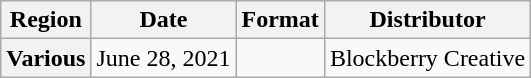<table class="wikitable plainrowheaders">
<tr>
<th>Region</th>
<th>Date</th>
<th>Format</th>
<th>Distributor</th>
</tr>
<tr>
<th scope="row" rowspan="1">Various</th>
<td rowspan=1>June 28, 2021</td>
<td rowspan="1"></td>
<td>Blockberry Creative</td>
</tr>
</table>
